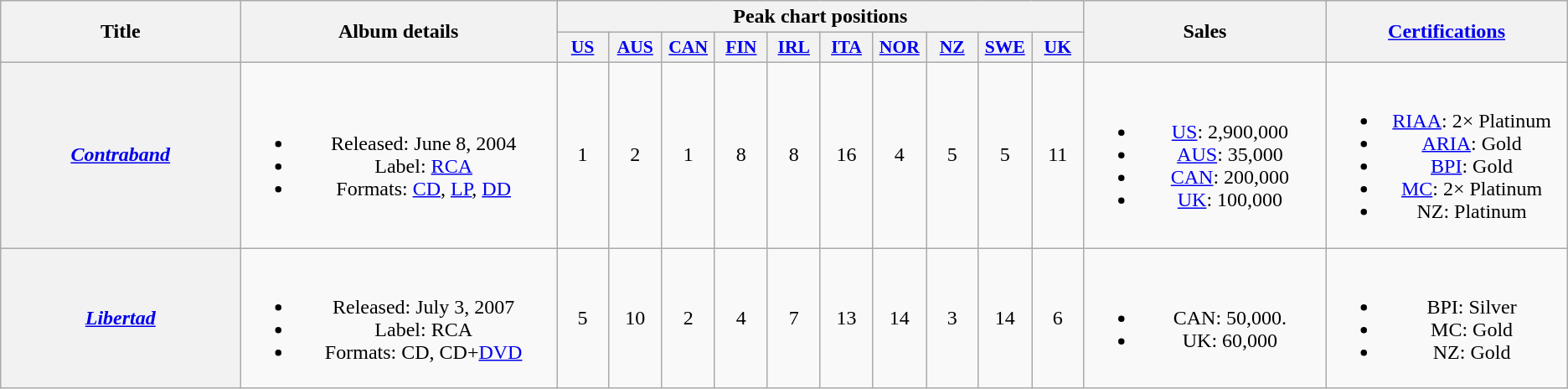<table class="wikitable plainrowheaders" style="text-align:center;">
<tr>
<th scope="col" rowspan="2" style="width:12em;">Title</th>
<th scope="col" rowspan="2" style="width:16em;">Album details</th>
<th scope="col" colspan="10">Peak chart positions</th>
<th scope="col" rowspan="2" style="width:12em;">Sales</th>
<th scope="col" rowspan="2" style="width:12em;"><a href='#'>Certifications</a></th>
</tr>
<tr>
<th scope="col" style="width:2.5em;font-size:90%;"><a href='#'>US</a><br></th>
<th scope="col" style="width:2.5em;font-size:90%;"><a href='#'>AUS</a><br></th>
<th scope="col" style="width:2.5em;font-size:90%;"><a href='#'>CAN</a><br></th>
<th scope="col" style="width:2.5em;font-size:90%;"><a href='#'>FIN</a><br></th>
<th scope="col" style="width:2.5em;font-size:90%;"><a href='#'>IRL</a><br></th>
<th scope="col" style="width:2.5em;font-size:90%;"><a href='#'>ITA</a><br></th>
<th scope="col" style="width:2.5em;font-size:90%;"><a href='#'>NOR</a><br></th>
<th scope="col" style="width:2.5em;font-size:90%;"><a href='#'>NZ</a><br></th>
<th scope="col" style="width:2.5em;font-size:90%;"><a href='#'>SWE</a><br></th>
<th scope="col" style="width:2.5em;font-size:90%;"><a href='#'>UK</a><br></th>
</tr>
<tr>
<th scope="row"><em><a href='#'>Contraband</a></em></th>
<td><br><ul><li>Released: June 8, 2004</li><li>Label: <a href='#'>RCA</a></li><li>Formats: <a href='#'>CD</a>, <a href='#'>LP</a>, <a href='#'>DD</a></li></ul></td>
<td>1</td>
<td>2</td>
<td>1</td>
<td>8</td>
<td>8</td>
<td>16</td>
<td>4</td>
<td>5</td>
<td>5</td>
<td>11</td>
<td><br><ul><li><a href='#'>US</a>: 2,900,000</li><li><a href='#'>AUS</a>: 35,000</li><li><a href='#'>CAN</a>: 200,000</li><li><a href='#'>UK</a>: 100,000</li></ul></td>
<td><br><ul><li><a href='#'>RIAA</a>: 2× Platinum</li><li><a href='#'>ARIA</a>: Gold</li><li><a href='#'>BPI</a>: Gold</li><li><a href='#'>MC</a>: 2× Platinum</li><li>NZ: Platinum</li></ul></td>
</tr>
<tr>
<th scope="row"><em><a href='#'>Libertad</a></em></th>
<td><br><ul><li>Released: July 3, 2007</li><li>Label: RCA</li><li>Formats: CD, CD+<a href='#'>DVD</a></li></ul></td>
<td>5</td>
<td>10</td>
<td>2</td>
<td>4</td>
<td>7</td>
<td>13</td>
<td>14</td>
<td>3</td>
<td>14</td>
<td>6</td>
<td><br><ul><li>CAN: 50,000.</li><li>UK: 60,000</li></ul></td>
<td><br><ul><li>BPI: Silver</li><li>MC: Gold</li><li>NZ: Gold</li></ul></td>
</tr>
</table>
